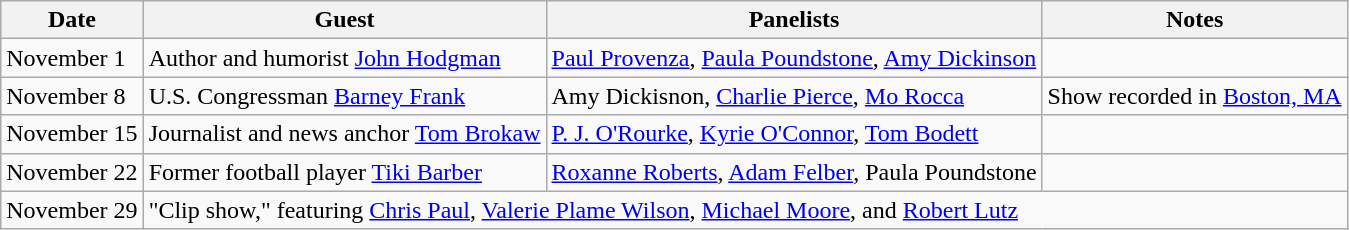<table class="wikitable">
<tr>
<th>Date</th>
<th>Guest</th>
<th>Panelists</th>
<th>Notes</th>
</tr>
<tr>
<td>November 1</td>
<td>Author and humorist <a href='#'>John Hodgman</a></td>
<td><a href='#'>Paul Provenza</a>, <a href='#'>Paula Poundstone</a>, <a href='#'>Amy Dickinson</a></td>
<td></td>
</tr>
<tr>
<td>November 8</td>
<td>U.S. Congressman <a href='#'>Barney Frank</a></td>
<td>Amy Dickisnon, <a href='#'>Charlie Pierce</a>, <a href='#'>Mo Rocca</a></td>
<td>Show recorded in <a href='#'>Boston, MA</a> </td>
</tr>
<tr>
<td>November 15</td>
<td>Journalist and news anchor <a href='#'>Tom Brokaw</a></td>
<td><a href='#'>P. J. O'Rourke</a>, <a href='#'>Kyrie O'Connor</a>, <a href='#'>Tom Bodett</a></td>
<td></td>
</tr>
<tr>
<td>November 22</td>
<td>Former football player <a href='#'>Tiki Barber</a></td>
<td><a href='#'>Roxanne Roberts</a>, <a href='#'>Adam Felber</a>, Paula Poundstone</td>
<td></td>
</tr>
<tr>
<td>November 29</td>
<td colspan="3">"Clip show," featuring <a href='#'>Chris Paul</a>, <a href='#'>Valerie Plame Wilson</a>, <a href='#'>Michael Moore</a>, and <a href='#'>Robert Lutz</a></td>
</tr>
</table>
